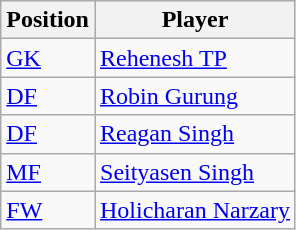<table class="wikitable sortable">
<tr>
<th>Position</th>
<th>Player</th>
</tr>
<tr>
<td><a href='#'>GK</a></td>
<td> <a href='#'>Rehenesh TP</a></td>
</tr>
<tr>
<td><a href='#'>DF</a></td>
<td> <a href='#'>Robin Gurung</a></td>
</tr>
<tr>
<td><a href='#'>DF</a></td>
<td> <a href='#'>Reagan Singh</a></td>
</tr>
<tr>
<td><a href='#'>MF</a></td>
<td> <a href='#'>Seityasen Singh</a></td>
</tr>
<tr>
<td><a href='#'>FW</a></td>
<td> <a href='#'>Holicharan Narzary</a></td>
</tr>
</table>
